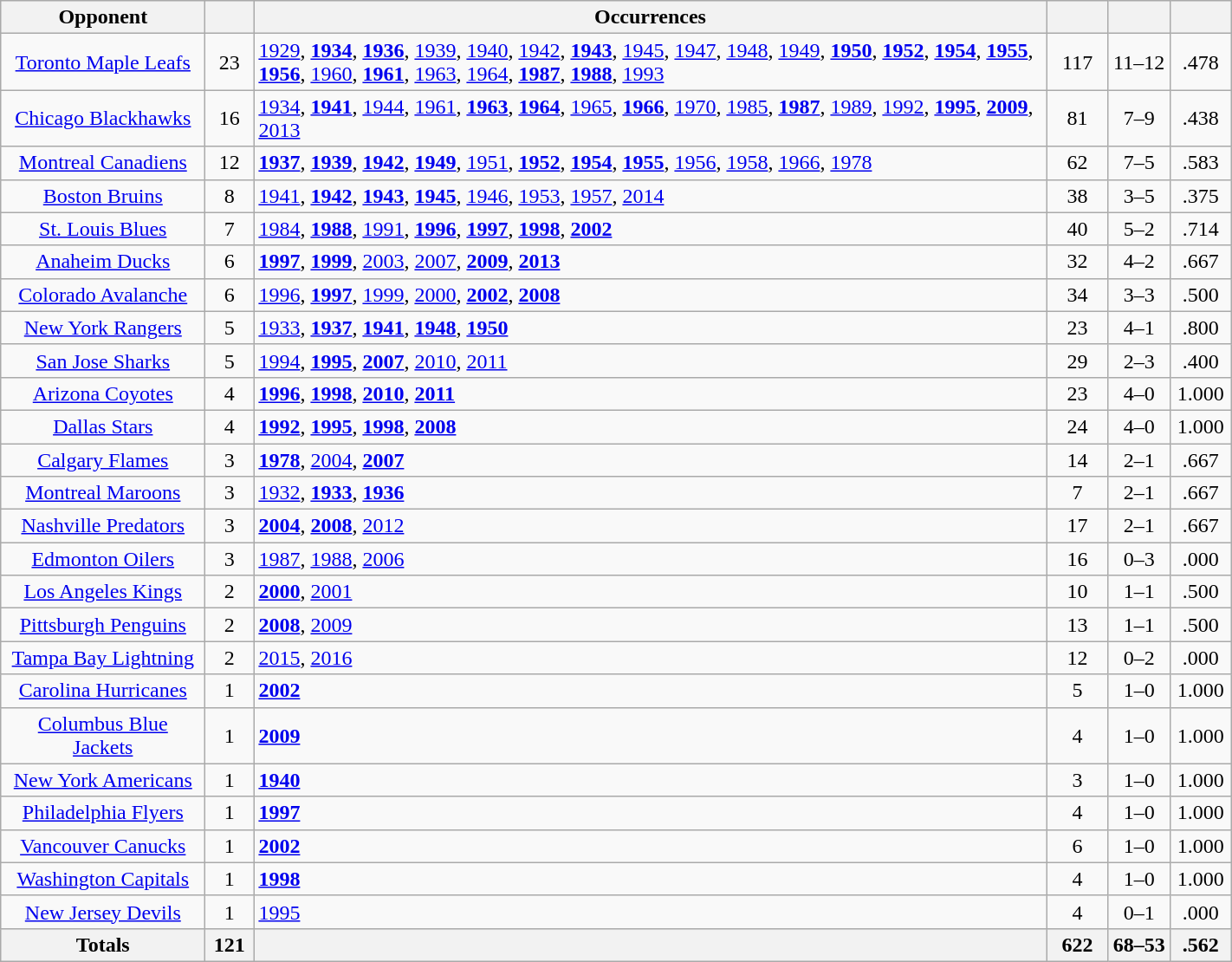<table class="wikitable sortable" style="text-align: center; width: 75%;">
<tr>
<th width="150">Opponent</th>
<th width="30"></th>
<th>Occurrences</th>
<th width="40"></th>
<th width="40"></th>
<th width="40"></th>
</tr>
<tr>
<td><a href='#'>Toronto Maple Leafs</a></td>
<td>23</td>
<td align=left><a href='#'>1929</a>, <strong><a href='#'>1934</a></strong>, <strong><a href='#'>1936</a></strong>, <a href='#'>1939</a>, <a href='#'>1940</a>, <a href='#'>1942</a>, <strong><a href='#'>1943</a></strong>, <a href='#'>1945</a>, <a href='#'>1947</a>, <a href='#'>1948</a>, <a href='#'>1949</a>, <strong><a href='#'>1950</a></strong>, <strong><a href='#'>1952</a></strong>, <strong><a href='#'>1954</a></strong>, <strong><a href='#'>1955</a></strong>, <strong><a href='#'>1956</a></strong>, <a href='#'>1960</a>, <strong><a href='#'>1961</a></strong>, <a href='#'>1963</a>, <a href='#'>1964</a>, <strong><a href='#'>1987</a></strong>, <strong><a href='#'>1988</a></strong>, <a href='#'>1993</a></td>
<td>117</td>
<td>11–12</td>
<td>.478</td>
</tr>
<tr>
<td><a href='#'>Chicago Blackhawks</a></td>
<td>16</td>
<td align=left><a href='#'>1934</a>, <strong><a href='#'>1941</a></strong>, <a href='#'>1944</a>, <a href='#'>1961</a>, <strong><a href='#'>1963</a></strong>, <strong><a href='#'>1964</a></strong>, <a href='#'>1965</a>, <strong><a href='#'>1966</a></strong>, <a href='#'>1970</a>, <a href='#'>1985</a>, <strong><a href='#'>1987</a></strong>, <a href='#'>1989</a>, <a href='#'>1992</a>, <strong><a href='#'>1995</a></strong>, <strong><a href='#'>2009</a></strong>, <a href='#'>2013</a></td>
<td>81</td>
<td>7–9</td>
<td>.438</td>
</tr>
<tr>
<td><a href='#'>Montreal Canadiens</a></td>
<td>12</td>
<td align=left><strong><a href='#'>1937</a></strong>, <strong><a href='#'>1939</a></strong>, <strong><a href='#'>1942</a></strong>, <strong><a href='#'>1949</a></strong>, <a href='#'>1951</a>, <strong><a href='#'>1952</a></strong>, <strong><a href='#'>1954</a></strong>, <strong><a href='#'>1955</a></strong>, <a href='#'>1956</a>, <a href='#'>1958</a>, <a href='#'>1966</a>, <a href='#'>1978</a></td>
<td>62</td>
<td>7–5</td>
<td>.583</td>
</tr>
<tr>
<td><a href='#'>Boston Bruins</a></td>
<td>8</td>
<td align=left><a href='#'>1941</a>, <strong><a href='#'>1942</a></strong>, <strong><a href='#'>1943</a></strong>, <strong><a href='#'>1945</a></strong>, <a href='#'>1946</a>, <a href='#'>1953</a>, <a href='#'>1957</a>, <a href='#'>2014</a></td>
<td>38</td>
<td>3–5</td>
<td>.375</td>
</tr>
<tr>
<td><a href='#'>St. Louis Blues</a></td>
<td>7</td>
<td align=left><a href='#'>1984</a>, <strong><a href='#'>1988</a></strong>, <a href='#'>1991</a>, <strong><a href='#'>1996</a></strong>, <strong><a href='#'>1997</a></strong>, <strong><a href='#'>1998</a></strong>, <strong><a href='#'>2002</a></strong></td>
<td>40</td>
<td>5–2</td>
<td>.714</td>
</tr>
<tr>
<td><a href='#'>Anaheim Ducks</a></td>
<td>6</td>
<td align=left><strong><a href='#'>1997</a></strong>, <strong><a href='#'>1999</a></strong>, <a href='#'>2003</a>, <a href='#'>2007</a>, <strong><a href='#'>2009</a></strong>, <strong><a href='#'>2013</a></strong></td>
<td>32</td>
<td>4–2</td>
<td>.667</td>
</tr>
<tr>
<td><a href='#'>Colorado Avalanche</a></td>
<td>6</td>
<td align=left><a href='#'>1996</a>, <strong><a href='#'>1997</a></strong>, <a href='#'>1999</a>, <a href='#'>2000</a>, <strong><a href='#'>2002</a></strong>, <strong><a href='#'>2008</a></strong></td>
<td>34</td>
<td>3–3</td>
<td>.500</td>
</tr>
<tr>
<td><a href='#'>New York Rangers</a></td>
<td>5</td>
<td align=left><a href='#'>1933</a>, <strong><a href='#'>1937</a></strong>, <strong><a href='#'>1941</a></strong>, <strong><a href='#'>1948</a></strong>, <strong><a href='#'>1950</a></strong></td>
<td>23</td>
<td>4–1</td>
<td>.800</td>
</tr>
<tr>
<td><a href='#'>San Jose Sharks</a></td>
<td>5</td>
<td align=left><a href='#'>1994</a>, <strong><a href='#'>1995</a></strong>, <strong><a href='#'>2007</a></strong>, <a href='#'>2010</a>, <a href='#'>2011</a></td>
<td>29</td>
<td>2–3</td>
<td>.400</td>
</tr>
<tr>
<td><a href='#'>Arizona Coyotes</a></td>
<td>4</td>
<td align=left><strong><a href='#'>1996</a></strong>, <strong><a href='#'>1998</a></strong>, <strong><a href='#'>2010</a></strong>, <strong><a href='#'>2011</a></strong></td>
<td>23</td>
<td>4–0</td>
<td>1.000</td>
</tr>
<tr>
<td><a href='#'>Dallas Stars</a></td>
<td>4</td>
<td align=left><strong><a href='#'>1992</a></strong>, <strong><a href='#'>1995</a></strong>, <strong><a href='#'>1998</a></strong>, <strong><a href='#'>2008</a></strong></td>
<td>24</td>
<td>4–0</td>
<td>1.000</td>
</tr>
<tr>
<td><a href='#'>Calgary Flames</a></td>
<td>3</td>
<td align=left><strong><a href='#'>1978</a></strong>, <a href='#'>2004</a>, <strong><a href='#'>2007</a></strong></td>
<td>14</td>
<td>2–1</td>
<td>.667</td>
</tr>
<tr>
<td><a href='#'>Montreal Maroons</a></td>
<td>3</td>
<td align=left><a href='#'>1932</a>, <strong><a href='#'>1933</a></strong>, <strong><a href='#'>1936</a></strong></td>
<td>7</td>
<td>2–1</td>
<td>.667</td>
</tr>
<tr>
<td><a href='#'>Nashville Predators</a></td>
<td>3</td>
<td align=left><strong><a href='#'>2004</a></strong>, <strong><a href='#'>2008</a></strong>, <a href='#'>2012</a></td>
<td>17</td>
<td>2–1</td>
<td>.667</td>
</tr>
<tr>
<td><a href='#'>Edmonton Oilers</a></td>
<td>3</td>
<td align=left><a href='#'>1987</a>, <a href='#'>1988</a>, <a href='#'>2006</a></td>
<td>16</td>
<td>0–3</td>
<td>.000</td>
</tr>
<tr>
<td><a href='#'>Los Angeles Kings</a></td>
<td>2</td>
<td align=left><strong><a href='#'>2000</a></strong>, <a href='#'>2001</a></td>
<td>10</td>
<td>1–1</td>
<td>.500</td>
</tr>
<tr>
<td><a href='#'>Pittsburgh Penguins</a></td>
<td>2</td>
<td align=left><strong><a href='#'>2008</a></strong>, <a href='#'>2009</a></td>
<td>13</td>
<td>1–1</td>
<td>.500</td>
</tr>
<tr>
<td><a href='#'>Tampa Bay Lightning</a></td>
<td>2</td>
<td align=left><a href='#'>2015</a>, <a href='#'>2016</a></td>
<td>12</td>
<td>0–2</td>
<td>.000</td>
</tr>
<tr>
<td><a href='#'>Carolina Hurricanes</a></td>
<td>1</td>
<td align=left><strong><a href='#'>2002</a></strong></td>
<td>5</td>
<td>1–0</td>
<td>1.000</td>
</tr>
<tr>
<td><a href='#'>Columbus Blue Jackets</a></td>
<td>1</td>
<td align=left><strong><a href='#'>2009</a></strong></td>
<td>4</td>
<td>1–0</td>
<td>1.000</td>
</tr>
<tr>
<td><a href='#'>New York Americans</a></td>
<td>1</td>
<td align=left><strong><a href='#'>1940</a></strong></td>
<td>3</td>
<td>1–0</td>
<td>1.000</td>
</tr>
<tr>
<td><a href='#'>Philadelphia Flyers</a></td>
<td>1</td>
<td align=left><strong><a href='#'>1997</a></strong></td>
<td>4</td>
<td>1–0</td>
<td>1.000</td>
</tr>
<tr>
<td><a href='#'>Vancouver Canucks</a></td>
<td>1</td>
<td align=left><strong><a href='#'>2002</a></strong></td>
<td>6</td>
<td>1–0</td>
<td>1.000</td>
</tr>
<tr>
<td><a href='#'>Washington Capitals</a></td>
<td>1</td>
<td align=left><strong><a href='#'>1998</a></strong></td>
<td>4</td>
<td>1–0</td>
<td>1.000</td>
</tr>
<tr>
<td><a href='#'>New Jersey Devils</a></td>
<td>1</td>
<td align=left><a href='#'>1995</a></td>
<td>4</td>
<td>0–1</td>
<td>.000</td>
</tr>
<tr>
<th width="150">Totals</th>
<th width="30">121</th>
<th></th>
<th width="40">622</th>
<th width="40">68–53</th>
<th width="40">.562</th>
</tr>
</table>
